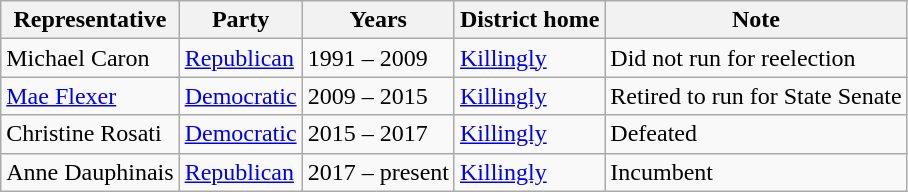<table class=wikitable>
<tr valign=bottom>
<th>Representative</th>
<th>Party</th>
<th>Years</th>
<th>District home</th>
<th>Note</th>
</tr>
<tr>
<td>Michael Caron</td>
<td><a href='#'>Republican</a></td>
<td>1991 – 2009</td>
<td><a href='#'>Killingly</a></td>
<td>Did not run for reelection</td>
</tr>
<tr>
<td><a href='#'>Mae Flexer</a></td>
<td><a href='#'>Democratic</a></td>
<td>2009 – 2015</td>
<td><a href='#'>Killingly</a></td>
<td>Retired to run for State Senate</td>
</tr>
<tr>
<td>Christine Rosati</td>
<td><a href='#'>Democratic</a></td>
<td>2015 – 2017</td>
<td><a href='#'>Killingly</a></td>
<td>Defeated</td>
</tr>
<tr>
<td>Anne Dauphinais</td>
<td><a href='#'>Republican</a></td>
<td>2017 – present</td>
<td><a href='#'>Killingly</a></td>
<td>Incumbent</td>
</tr>
</table>
